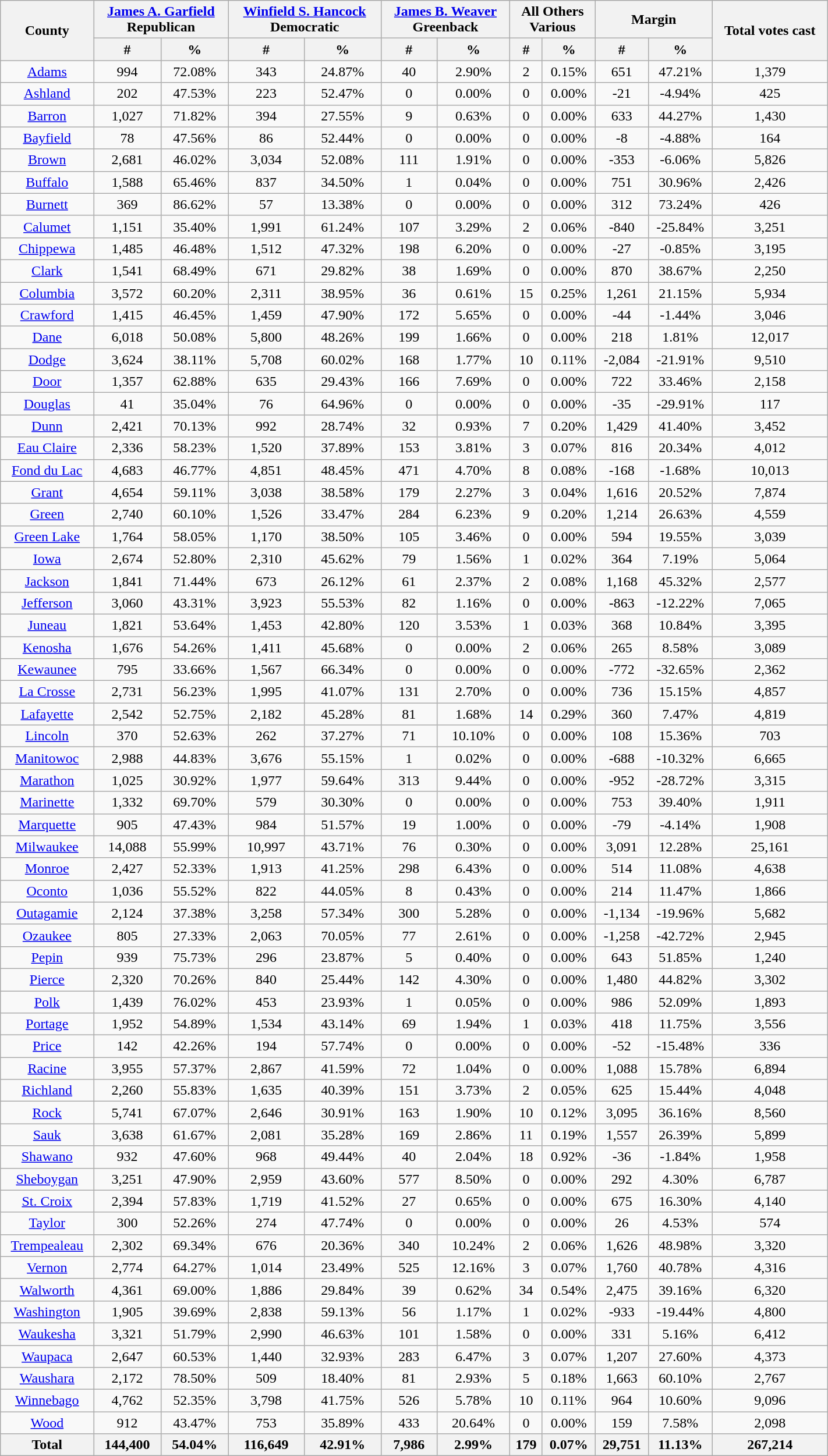<table width="75%" class="wikitable sortable" style="text-align:center">
<tr>
<th rowspan="2" style="text-align:center;">County</th>
<th colspan="2" style="text-align:center;"><a href='#'>James A. Garfield</a><br>Republican</th>
<th colspan="2" style="text-align:center;"><a href='#'>Winfield S. Hancock</a><br>Democratic</th>
<th colspan="2" style="text-align:center;"><a href='#'>James B. Weaver</a><br>Greenback</th>
<th colspan="2" style="text-align:center;">All Others<br>Various</th>
<th colspan="2" style="text-align:center;">Margin</th>
<th rowspan="2" style="text-align:center;">Total votes cast</th>
</tr>
<tr>
<th style="text-align:center;" data-sort-type="number">#</th>
<th style="text-align:center;" data-sort-type="number">%</th>
<th style="text-align:center;" data-sort-type="number">#</th>
<th style="text-align:center;" data-sort-type="number">%</th>
<th style="text-align:center;" data-sort-type="number">#</th>
<th style="text-align:center;" data-sort-type="number">%</th>
<th style="text-align:center;" data-sort-type="number">#</th>
<th style="text-align:center;" data-sort-type="number">%</th>
<th style="text-align:center;" data-sort-type="number">#</th>
<th style="text-align:center;" data-sort-type="number">%</th>
</tr>
<tr style="text-align:center;">
<td><a href='#'>Adams</a></td>
<td>994</td>
<td>72.08%</td>
<td>343</td>
<td>24.87%</td>
<td>40</td>
<td>2.90%</td>
<td>2</td>
<td>0.15%</td>
<td>651</td>
<td>47.21%</td>
<td>1,379</td>
</tr>
<tr style="text-align:center;">
<td><a href='#'>Ashland</a></td>
<td>202</td>
<td>47.53%</td>
<td>223</td>
<td>52.47%</td>
<td>0</td>
<td>0.00%</td>
<td>0</td>
<td>0.00%</td>
<td>-21</td>
<td>-4.94%</td>
<td>425</td>
</tr>
<tr style="text-align:center;">
<td><a href='#'>Barron</a></td>
<td>1,027</td>
<td>71.82%</td>
<td>394</td>
<td>27.55%</td>
<td>9</td>
<td>0.63%</td>
<td>0</td>
<td>0.00%</td>
<td>633</td>
<td>44.27%</td>
<td>1,430</td>
</tr>
<tr style="text-align:center;">
<td><a href='#'>Bayfield</a></td>
<td>78</td>
<td>47.56%</td>
<td>86</td>
<td>52.44%</td>
<td>0</td>
<td>0.00%</td>
<td>0</td>
<td>0.00%</td>
<td>-8</td>
<td>-4.88%</td>
<td>164</td>
</tr>
<tr style="text-align:center;">
<td><a href='#'>Brown</a></td>
<td>2,681</td>
<td>46.02%</td>
<td>3,034</td>
<td>52.08%</td>
<td>111</td>
<td>1.91%</td>
<td>0</td>
<td>0.00%</td>
<td>-353</td>
<td>-6.06%</td>
<td>5,826</td>
</tr>
<tr style="text-align:center;">
<td><a href='#'>Buffalo</a></td>
<td>1,588</td>
<td>65.46%</td>
<td>837</td>
<td>34.50%</td>
<td>1</td>
<td>0.04%</td>
<td>0</td>
<td>0.00%</td>
<td>751</td>
<td>30.96%</td>
<td>2,426</td>
</tr>
<tr style="text-align:center;">
<td><a href='#'>Burnett</a></td>
<td>369</td>
<td>86.62%</td>
<td>57</td>
<td>13.38%</td>
<td>0</td>
<td>0.00%</td>
<td>0</td>
<td>0.00%</td>
<td>312</td>
<td>73.24%</td>
<td>426</td>
</tr>
<tr style="text-align:center;">
<td><a href='#'>Calumet</a></td>
<td>1,151</td>
<td>35.40%</td>
<td>1,991</td>
<td>61.24%</td>
<td>107</td>
<td>3.29%</td>
<td>2</td>
<td>0.06%</td>
<td>-840</td>
<td>-25.84%</td>
<td>3,251</td>
</tr>
<tr style="text-align:center;">
<td><a href='#'>Chippewa</a></td>
<td>1,485</td>
<td>46.48%</td>
<td>1,512</td>
<td>47.32%</td>
<td>198</td>
<td>6.20%</td>
<td>0</td>
<td>0.00%</td>
<td>-27</td>
<td>-0.85%</td>
<td>3,195</td>
</tr>
<tr style="text-align:center;">
<td><a href='#'>Clark</a></td>
<td>1,541</td>
<td>68.49%</td>
<td>671</td>
<td>29.82%</td>
<td>38</td>
<td>1.69%</td>
<td>0</td>
<td>0.00%</td>
<td>870</td>
<td>38.67%</td>
<td>2,250</td>
</tr>
<tr style="text-align:center;">
<td><a href='#'>Columbia</a></td>
<td>3,572</td>
<td>60.20%</td>
<td>2,311</td>
<td>38.95%</td>
<td>36</td>
<td>0.61%</td>
<td>15</td>
<td>0.25%</td>
<td>1,261</td>
<td>21.15%</td>
<td>5,934</td>
</tr>
<tr style="text-align:center;">
<td><a href='#'>Crawford</a></td>
<td>1,415</td>
<td>46.45%</td>
<td>1,459</td>
<td>47.90%</td>
<td>172</td>
<td>5.65%</td>
<td>0</td>
<td>0.00%</td>
<td>-44</td>
<td>-1.44%</td>
<td>3,046</td>
</tr>
<tr style="text-align:center;">
<td><a href='#'>Dane</a></td>
<td>6,018</td>
<td>50.08%</td>
<td>5,800</td>
<td>48.26%</td>
<td>199</td>
<td>1.66%</td>
<td>0</td>
<td>0.00%</td>
<td>218</td>
<td>1.81%</td>
<td>12,017</td>
</tr>
<tr style="text-align:center;">
<td><a href='#'>Dodge</a></td>
<td>3,624</td>
<td>38.11%</td>
<td>5,708</td>
<td>60.02%</td>
<td>168</td>
<td>1.77%</td>
<td>10</td>
<td>0.11%</td>
<td>-2,084</td>
<td>-21.91%</td>
<td>9,510</td>
</tr>
<tr style="text-align:center;">
<td><a href='#'>Door</a></td>
<td>1,357</td>
<td>62.88%</td>
<td>635</td>
<td>29.43%</td>
<td>166</td>
<td>7.69%</td>
<td>0</td>
<td>0.00%</td>
<td>722</td>
<td>33.46%</td>
<td>2,158</td>
</tr>
<tr style="text-align:center;">
<td><a href='#'>Douglas</a></td>
<td>41</td>
<td>35.04%</td>
<td>76</td>
<td>64.96%</td>
<td>0</td>
<td>0.00%</td>
<td>0</td>
<td>0.00%</td>
<td>-35</td>
<td>-29.91%</td>
<td>117</td>
</tr>
<tr style="text-align:center;">
<td><a href='#'>Dunn</a></td>
<td>2,421</td>
<td>70.13%</td>
<td>992</td>
<td>28.74%</td>
<td>32</td>
<td>0.93%</td>
<td>7</td>
<td>0.20%</td>
<td>1,429</td>
<td>41.40%</td>
<td>3,452</td>
</tr>
<tr style="text-align:center;">
<td><a href='#'>Eau Claire</a></td>
<td>2,336</td>
<td>58.23%</td>
<td>1,520</td>
<td>37.89%</td>
<td>153</td>
<td>3.81%</td>
<td>3</td>
<td>0.07%</td>
<td>816</td>
<td>20.34%</td>
<td>4,012</td>
</tr>
<tr style="text-align:center;">
<td><a href='#'>Fond du Lac</a></td>
<td>4,683</td>
<td>46.77%</td>
<td>4,851</td>
<td>48.45%</td>
<td>471</td>
<td>4.70%</td>
<td>8</td>
<td>0.08%</td>
<td>-168</td>
<td>-1.68%</td>
<td>10,013</td>
</tr>
<tr style="text-align:center;">
<td><a href='#'>Grant</a></td>
<td>4,654</td>
<td>59.11%</td>
<td>3,038</td>
<td>38.58%</td>
<td>179</td>
<td>2.27%</td>
<td>3</td>
<td>0.04%</td>
<td>1,616</td>
<td>20.52%</td>
<td>7,874</td>
</tr>
<tr style="text-align:center;">
<td><a href='#'>Green</a></td>
<td>2,740</td>
<td>60.10%</td>
<td>1,526</td>
<td>33.47%</td>
<td>284</td>
<td>6.23%</td>
<td>9</td>
<td>0.20%</td>
<td>1,214</td>
<td>26.63%</td>
<td>4,559</td>
</tr>
<tr style="text-align:center;">
<td><a href='#'>Green Lake</a></td>
<td>1,764</td>
<td>58.05%</td>
<td>1,170</td>
<td>38.50%</td>
<td>105</td>
<td>3.46%</td>
<td>0</td>
<td>0.00%</td>
<td>594</td>
<td>19.55%</td>
<td>3,039</td>
</tr>
<tr style="text-align:center;">
<td><a href='#'>Iowa</a></td>
<td>2,674</td>
<td>52.80%</td>
<td>2,310</td>
<td>45.62%</td>
<td>79</td>
<td>1.56%</td>
<td>1</td>
<td>0.02%</td>
<td>364</td>
<td>7.19%</td>
<td>5,064</td>
</tr>
<tr style="text-align:center;">
<td><a href='#'>Jackson</a></td>
<td>1,841</td>
<td>71.44%</td>
<td>673</td>
<td>26.12%</td>
<td>61</td>
<td>2.37%</td>
<td>2</td>
<td>0.08%</td>
<td>1,168</td>
<td>45.32%</td>
<td>2,577</td>
</tr>
<tr style="text-align:center;">
<td><a href='#'>Jefferson</a></td>
<td>3,060</td>
<td>43.31%</td>
<td>3,923</td>
<td>55.53%</td>
<td>82</td>
<td>1.16%</td>
<td>0</td>
<td>0.00%</td>
<td>-863</td>
<td>-12.22%</td>
<td>7,065</td>
</tr>
<tr style="text-align:center;">
<td><a href='#'>Juneau</a></td>
<td>1,821</td>
<td>53.64%</td>
<td>1,453</td>
<td>42.80%</td>
<td>120</td>
<td>3.53%</td>
<td>1</td>
<td>0.03%</td>
<td>368</td>
<td>10.84%</td>
<td>3,395</td>
</tr>
<tr style="text-align:center;">
<td><a href='#'>Kenosha</a></td>
<td>1,676</td>
<td>54.26%</td>
<td>1,411</td>
<td>45.68%</td>
<td>0</td>
<td>0.00%</td>
<td>2</td>
<td>0.06%</td>
<td>265</td>
<td>8.58%</td>
<td>3,089</td>
</tr>
<tr style="text-align:center;">
<td><a href='#'>Kewaunee</a></td>
<td>795</td>
<td>33.66%</td>
<td>1,567</td>
<td>66.34%</td>
<td>0</td>
<td>0.00%</td>
<td>0</td>
<td>0.00%</td>
<td>-772</td>
<td>-32.65%</td>
<td>2,362</td>
</tr>
<tr style="text-align:center;">
<td><a href='#'>La Crosse</a></td>
<td>2,731</td>
<td>56.23%</td>
<td>1,995</td>
<td>41.07%</td>
<td>131</td>
<td>2.70%</td>
<td>0</td>
<td>0.00%</td>
<td>736</td>
<td>15.15%</td>
<td>4,857</td>
</tr>
<tr style="text-align:center;">
<td><a href='#'>Lafayette</a></td>
<td>2,542</td>
<td>52.75%</td>
<td>2,182</td>
<td>45.28%</td>
<td>81</td>
<td>1.68%</td>
<td>14</td>
<td>0.29%</td>
<td>360</td>
<td>7.47%</td>
<td>4,819</td>
</tr>
<tr style="text-align:center;">
<td><a href='#'>Lincoln</a></td>
<td>370</td>
<td>52.63%</td>
<td>262</td>
<td>37.27%</td>
<td>71</td>
<td>10.10%</td>
<td>0</td>
<td>0.00%</td>
<td>108</td>
<td>15.36%</td>
<td>703</td>
</tr>
<tr style="text-align:center;">
<td><a href='#'>Manitowoc</a></td>
<td>2,988</td>
<td>44.83%</td>
<td>3,676</td>
<td>55.15%</td>
<td>1</td>
<td>0.02%</td>
<td>0</td>
<td>0.00%</td>
<td>-688</td>
<td>-10.32%</td>
<td>6,665</td>
</tr>
<tr style="text-align:center;">
<td><a href='#'>Marathon</a></td>
<td>1,025</td>
<td>30.92%</td>
<td>1,977</td>
<td>59.64%</td>
<td>313</td>
<td>9.44%</td>
<td>0</td>
<td>0.00%</td>
<td>-952</td>
<td>-28.72%</td>
<td>3,315</td>
</tr>
<tr style="text-align:center;">
<td><a href='#'>Marinette</a></td>
<td>1,332</td>
<td>69.70%</td>
<td>579</td>
<td>30.30%</td>
<td>0</td>
<td>0.00%</td>
<td>0</td>
<td>0.00%</td>
<td>753</td>
<td>39.40%</td>
<td>1,911</td>
</tr>
<tr style="text-align:center;">
<td><a href='#'>Marquette</a></td>
<td>905</td>
<td>47.43%</td>
<td>984</td>
<td>51.57%</td>
<td>19</td>
<td>1.00%</td>
<td>0</td>
<td>0.00%</td>
<td>-79</td>
<td>-4.14%</td>
<td>1,908</td>
</tr>
<tr style="text-align:center;">
<td><a href='#'>Milwaukee</a></td>
<td>14,088</td>
<td>55.99%</td>
<td>10,997</td>
<td>43.71%</td>
<td>76</td>
<td>0.30%</td>
<td>0</td>
<td>0.00%</td>
<td>3,091</td>
<td>12.28%</td>
<td>25,161</td>
</tr>
<tr style="text-align:center;">
<td><a href='#'>Monroe</a></td>
<td>2,427</td>
<td>52.33%</td>
<td>1,913</td>
<td>41.25%</td>
<td>298</td>
<td>6.43%</td>
<td>0</td>
<td>0.00%</td>
<td>514</td>
<td>11.08%</td>
<td>4,638</td>
</tr>
<tr style="text-align:center;">
<td><a href='#'>Oconto</a></td>
<td>1,036</td>
<td>55.52%</td>
<td>822</td>
<td>44.05%</td>
<td>8</td>
<td>0.43%</td>
<td>0</td>
<td>0.00%</td>
<td>214</td>
<td>11.47%</td>
<td>1,866</td>
</tr>
<tr style="text-align:center;">
<td><a href='#'>Outagamie</a></td>
<td>2,124</td>
<td>37.38%</td>
<td>3,258</td>
<td>57.34%</td>
<td>300</td>
<td>5.28%</td>
<td>0</td>
<td>0.00%</td>
<td>-1,134</td>
<td>-19.96%</td>
<td>5,682</td>
</tr>
<tr style="text-align:center;">
<td><a href='#'>Ozaukee</a></td>
<td>805</td>
<td>27.33%</td>
<td>2,063</td>
<td>70.05%</td>
<td>77</td>
<td>2.61%</td>
<td>0</td>
<td>0.00%</td>
<td>-1,258</td>
<td>-42.72%</td>
<td>2,945</td>
</tr>
<tr style="text-align:center;">
<td><a href='#'>Pepin</a></td>
<td>939</td>
<td>75.73%</td>
<td>296</td>
<td>23.87%</td>
<td>5</td>
<td>0.40%</td>
<td>0</td>
<td>0.00%</td>
<td>643</td>
<td>51.85%</td>
<td>1,240</td>
</tr>
<tr style="text-align:center;">
<td><a href='#'>Pierce</a></td>
<td>2,320</td>
<td>70.26%</td>
<td>840</td>
<td>25.44%</td>
<td>142</td>
<td>4.30%</td>
<td>0</td>
<td>0.00%</td>
<td>1,480</td>
<td>44.82%</td>
<td>3,302</td>
</tr>
<tr style="text-align:center;">
<td><a href='#'>Polk</a></td>
<td>1,439</td>
<td>76.02%</td>
<td>453</td>
<td>23.93%</td>
<td>1</td>
<td>0.05%</td>
<td>0</td>
<td>0.00%</td>
<td>986</td>
<td>52.09%</td>
<td>1,893</td>
</tr>
<tr style="text-align:center;">
<td><a href='#'>Portage</a></td>
<td>1,952</td>
<td>54.89%</td>
<td>1,534</td>
<td>43.14%</td>
<td>69</td>
<td>1.94%</td>
<td>1</td>
<td>0.03%</td>
<td>418</td>
<td>11.75%</td>
<td>3,556</td>
</tr>
<tr style="text-align:center;">
<td><a href='#'>Price</a></td>
<td>142</td>
<td>42.26%</td>
<td>194</td>
<td>57.74%</td>
<td>0</td>
<td>0.00%</td>
<td>0</td>
<td>0.00%</td>
<td>-52</td>
<td>-15.48%</td>
<td>336</td>
</tr>
<tr style="text-align:center;">
<td><a href='#'>Racine</a></td>
<td>3,955</td>
<td>57.37%</td>
<td>2,867</td>
<td>41.59%</td>
<td>72</td>
<td>1.04%</td>
<td>0</td>
<td>0.00%</td>
<td>1,088</td>
<td>15.78%</td>
<td>6,894</td>
</tr>
<tr style="text-align:center;">
<td><a href='#'>Richland</a></td>
<td>2,260</td>
<td>55.83%</td>
<td>1,635</td>
<td>40.39%</td>
<td>151</td>
<td>3.73%</td>
<td>2</td>
<td>0.05%</td>
<td>625</td>
<td>15.44%</td>
<td>4,048</td>
</tr>
<tr style="text-align:center;">
<td><a href='#'>Rock</a></td>
<td>5,741</td>
<td>67.07%</td>
<td>2,646</td>
<td>30.91%</td>
<td>163</td>
<td>1.90%</td>
<td>10</td>
<td>0.12%</td>
<td>3,095</td>
<td>36.16%</td>
<td>8,560</td>
</tr>
<tr style="text-align:center;">
<td><a href='#'>Sauk</a></td>
<td>3,638</td>
<td>61.67%</td>
<td>2,081</td>
<td>35.28%</td>
<td>169</td>
<td>2.86%</td>
<td>11</td>
<td>0.19%</td>
<td>1,557</td>
<td>26.39%</td>
<td>5,899</td>
</tr>
<tr style="text-align:center;">
<td><a href='#'>Shawano</a></td>
<td>932</td>
<td>47.60%</td>
<td>968</td>
<td>49.44%</td>
<td>40</td>
<td>2.04%</td>
<td>18</td>
<td>0.92%</td>
<td>-36</td>
<td>-1.84%</td>
<td>1,958</td>
</tr>
<tr style="text-align:center;">
<td><a href='#'>Sheboygan</a></td>
<td>3,251</td>
<td>47.90%</td>
<td>2,959</td>
<td>43.60%</td>
<td>577</td>
<td>8.50%</td>
<td>0</td>
<td>0.00%</td>
<td>292</td>
<td>4.30%</td>
<td>6,787</td>
</tr>
<tr style="text-align:center;">
<td><a href='#'>St. Croix</a></td>
<td>2,394</td>
<td>57.83%</td>
<td>1,719</td>
<td>41.52%</td>
<td>27</td>
<td>0.65%</td>
<td>0</td>
<td>0.00%</td>
<td>675</td>
<td>16.30%</td>
<td>4,140</td>
</tr>
<tr style="text-align:center;">
<td><a href='#'>Taylor</a></td>
<td>300</td>
<td>52.26%</td>
<td>274</td>
<td>47.74%</td>
<td>0</td>
<td>0.00%</td>
<td>0</td>
<td>0.00%</td>
<td>26</td>
<td>4.53%</td>
<td>574</td>
</tr>
<tr style="text-align:center;">
<td><a href='#'>Trempealeau</a></td>
<td>2,302</td>
<td>69.34%</td>
<td>676</td>
<td>20.36%</td>
<td>340</td>
<td>10.24%</td>
<td>2</td>
<td>0.06%</td>
<td>1,626</td>
<td>48.98%</td>
<td>3,320</td>
</tr>
<tr style="text-align:center;">
<td><a href='#'>Vernon</a></td>
<td>2,774</td>
<td>64.27%</td>
<td>1,014</td>
<td>23.49%</td>
<td>525</td>
<td>12.16%</td>
<td>3</td>
<td>0.07%</td>
<td>1,760</td>
<td>40.78%</td>
<td>4,316</td>
</tr>
<tr style="text-align:center;">
<td><a href='#'>Walworth</a></td>
<td>4,361</td>
<td>69.00%</td>
<td>1,886</td>
<td>29.84%</td>
<td>39</td>
<td>0.62%</td>
<td>34</td>
<td>0.54%</td>
<td>2,475</td>
<td>39.16%</td>
<td>6,320</td>
</tr>
<tr style="text-align:center;">
<td><a href='#'>Washington</a></td>
<td>1,905</td>
<td>39.69%</td>
<td>2,838</td>
<td>59.13%</td>
<td>56</td>
<td>1.17%</td>
<td>1</td>
<td>0.02%</td>
<td>-933</td>
<td>-19.44%</td>
<td>4,800</td>
</tr>
<tr style="text-align:center;">
<td><a href='#'>Waukesha</a></td>
<td>3,321</td>
<td>51.79%</td>
<td>2,990</td>
<td>46.63%</td>
<td>101</td>
<td>1.58%</td>
<td>0</td>
<td>0.00%</td>
<td>331</td>
<td>5.16%</td>
<td>6,412</td>
</tr>
<tr style="text-align:center;">
<td><a href='#'>Waupaca</a></td>
<td>2,647</td>
<td>60.53%</td>
<td>1,440</td>
<td>32.93%</td>
<td>283</td>
<td>6.47%</td>
<td>3</td>
<td>0.07%</td>
<td>1,207</td>
<td>27.60%</td>
<td>4,373</td>
</tr>
<tr style="text-align:center;">
<td><a href='#'>Waushara</a></td>
<td>2,172</td>
<td>78.50%</td>
<td>509</td>
<td>18.40%</td>
<td>81</td>
<td>2.93%</td>
<td>5</td>
<td>0.18%</td>
<td>1,663</td>
<td>60.10%</td>
<td>2,767</td>
</tr>
<tr style="text-align:center;">
<td><a href='#'>Winnebago</a></td>
<td>4,762</td>
<td>52.35%</td>
<td>3,798</td>
<td>41.75%</td>
<td>526</td>
<td>5.78%</td>
<td>10</td>
<td>0.11%</td>
<td>964</td>
<td>10.60%</td>
<td>9,096</td>
</tr>
<tr style="text-align:center;">
<td><a href='#'>Wood</a></td>
<td>912</td>
<td>43.47%</td>
<td>753</td>
<td>35.89%</td>
<td>433</td>
<td>20.64%</td>
<td>0</td>
<td>0.00%</td>
<td>159</td>
<td>7.58%</td>
<td>2,098</td>
</tr>
<tr>
<th>Total</th>
<th>144,400</th>
<th>54.04%</th>
<th>116,649</th>
<th>42.91%</th>
<th>7,986</th>
<th>2.99%</th>
<th>179</th>
<th>0.07%</th>
<th>29,751</th>
<th>11.13%</th>
<th>267,214</th>
</tr>
</table>
